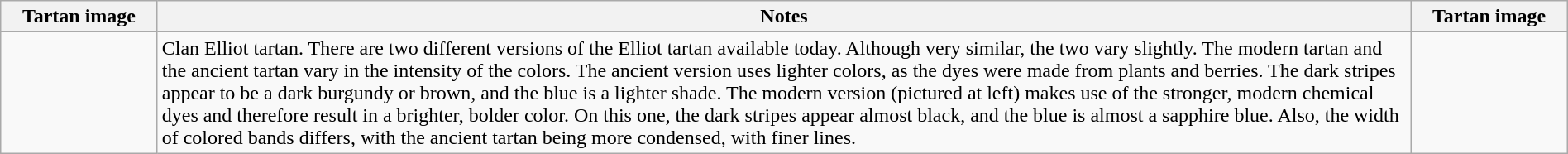<table class="wikitable" width=100%>
<tr>
<th width=10%>Tartan image</th>
<th width=80%>Notes</th>
<th width=10%>Tartan image</th>
</tr>
<tr>
<td></td>
<td>Clan Elliot tartan. There are two different versions of the Elliot tartan available today. Although very similar, the two vary slightly. The modern tartan and the ancient tartan vary in the intensity of the colors. The ancient version uses lighter colors, as the dyes were made from plants and berries. The dark stripes appear to be a dark burgundy or brown, and the blue is a lighter shade. The modern version (pictured at left) makes use of the stronger, modern chemical dyes and therefore result in a brighter, bolder color. On this one, the dark stripes appear almost black, and the blue is almost a sapphire blue. Also, the width of colored bands differs, with the ancient tartan being more condensed, with finer lines.</td>
<td></td>
</tr>
</table>
